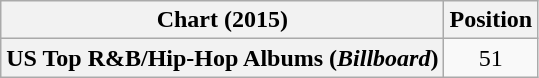<table class="wikitable plainrowheaders" style="text-align:center">
<tr>
<th scope="col">Chart (2015)</th>
<th scope="col">Position</th>
</tr>
<tr>
<th scope="row">US Top R&B/Hip-Hop Albums (<em>Billboard</em>)</th>
<td>51</td>
</tr>
</table>
